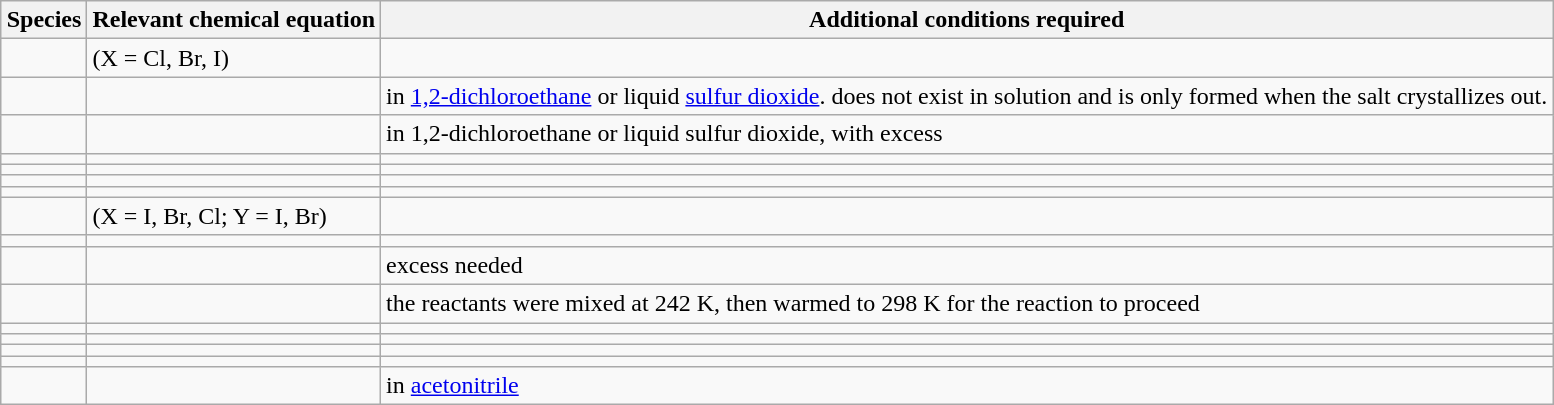<table class="wikitable" style="margin-left: auto; margin-right: auto; border: none;">
<tr>
<th>Species</th>
<th>Relevant chemical equation</th>
<th>Additional conditions required</th>
</tr>
<tr>
<td></td>
<td> (X = Cl, Br, I)</td>
<td></td>
</tr>
<tr>
<td></td>
<td></td>
<td>in <a href='#'>1,2-dichloroethane</a> or liquid <a href='#'>sulfur dioxide</a>.  does not exist in solution and is only formed when the salt crystallizes out.</td>
</tr>
<tr>
<td></td>
<td></td>
<td>in 1,2-dichloroethane or liquid sulfur dioxide, with excess </td>
</tr>
<tr>
<td></td>
<td></td>
<td></td>
</tr>
<tr>
<td></td>
<td></td>
<td></td>
</tr>
<tr>
<td></td>
<td></td>
<td></td>
</tr>
<tr>
<td></td>
<td></td>
<td></td>
</tr>
<tr>
<td></td>
<td> (X = I, Br, Cl; Y = I, Br)</td>
<td></td>
</tr>
<tr>
<td></td>
<td></td>
<td></td>
</tr>
<tr>
<td></td>
<td></td>
<td>excess  needed</td>
</tr>
<tr>
<td></td>
<td></td>
<td>the reactants were mixed at 242 K, then warmed to 298 K for the reaction to proceed</td>
</tr>
<tr>
<td></td>
<td></td>
<td></td>
</tr>
<tr>
<td></td>
<td></td>
<td></td>
</tr>
<tr>
<td></td>
<td></td>
<td></td>
</tr>
<tr>
<td></td>
<td></td>
<td></td>
</tr>
<tr>
<td></td>
<td></td>
<td>in <a href='#'>acetonitrile</a></td>
</tr>
</table>
